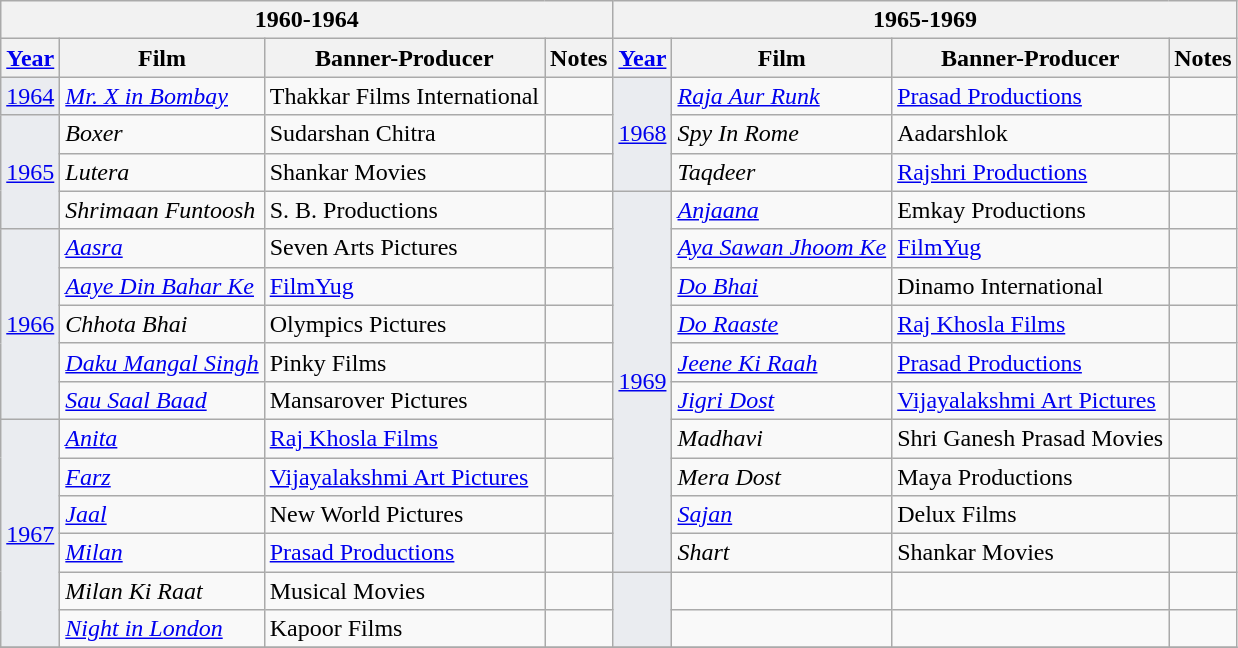<table class="wikitable sortable">
<tr>
<th colspan="4">1960-1964</th>
<th colspan="4">1965-1969</th>
</tr>
<tr>
<th style=max-width:2em><a href='#'>Year</a></th>
<th>Film</th>
<th>Banner-Producer</th>
<th>Notes</th>
<th style=max-width:2em><a href='#'>Year</a></th>
<th>Film</th>
<th>Banner-Producer</th>
<th>Notes</th>
</tr>
<tr>
<td style="background:#EAECF0; color:black;"><a href='#'>1964</a></td>
<td><em><a href='#'>Mr. X in Bombay</a></em></td>
<td>Thakkar Films International</td>
<td></td>
<td rowspan="3" style="background:#EAECF0; color:black;"><a href='#'>1968</a></td>
<td><em><a href='#'>Raja Aur Runk</a></em></td>
<td><a href='#'>Prasad Productions</a></td>
<td></td>
</tr>
<tr>
<td rowspan="3" style="background:#EAECF0; color:black;"><a href='#'>1965</a></td>
<td><em>Boxer</em></td>
<td>Sudarshan Chitra</td>
<td></td>
<td><em>Spy In Rome</em></td>
<td>Aadarshlok</td>
<td></td>
</tr>
<tr>
<td><em>Lutera</em></td>
<td>Shankar Movies</td>
<td></td>
<td><em>Taqdeer</em></td>
<td><a href='#'>Rajshri Productions</a></td>
<td></td>
</tr>
<tr>
<td><em>Shrimaan Funtoosh</em></td>
<td>S. B. Productions</td>
<td></td>
<td rowspan="10" style="background:#EAECF0; color:black;"><a href='#'>1969</a></td>
<td><em><a href='#'>Anjaana</a></em></td>
<td>Emkay Productions</td>
<td></td>
</tr>
<tr>
<td rowspan="5" style="background:#EAECF0; color:black;"><a href='#'>1966</a></td>
<td><em><a href='#'>Aasra</a></em></td>
<td>Seven Arts Pictures</td>
<td></td>
<td><em><a href='#'>Aya Sawan Jhoom Ke</a></em></td>
<td><a href='#'>FilmYug</a></td>
<td></td>
</tr>
<tr>
<td><em><a href='#'>Aaye Din Bahar Ke</a></em></td>
<td><a href='#'>FilmYug</a></td>
<td></td>
<td><em><a href='#'>Do Bhai</a></em></td>
<td>Dinamo International</td>
<td></td>
</tr>
<tr>
<td><em>Chhota Bhai</em></td>
<td>Olympics Pictures</td>
<td></td>
<td><em><a href='#'>Do Raaste</a></em></td>
<td><a href='#'>Raj Khosla Films</a></td>
<td></td>
</tr>
<tr>
<td><em><a href='#'>Daku Mangal Singh</a></em></td>
<td>Pinky Films</td>
<td></td>
<td><em><a href='#'>Jeene Ki Raah</a></em></td>
<td><a href='#'>Prasad Productions</a></td>
<td></td>
</tr>
<tr>
<td><em><a href='#'>Sau Saal Baad</a></em></td>
<td>Mansarover Pictures</td>
<td></td>
<td><em><a href='#'>Jigri Dost</a></em></td>
<td><a href='#'>Vijayalakshmi Art Pictures</a></td>
<td></td>
</tr>
<tr>
<td rowspan="6" style="background:#EAECF0; color:black;"><a href='#'>1967</a></td>
<td><em><a href='#'>Anita</a></em></td>
<td><a href='#'>Raj Khosla Films</a></td>
<td></td>
<td><em>Madhavi</em></td>
<td>Shri Ganesh Prasad Movies</td>
<td></td>
</tr>
<tr>
<td><em><a href='#'>Farz</a></em></td>
<td><a href='#'>Vijayalakshmi Art Pictures</a></td>
<td></td>
<td><em>Mera Dost</em></td>
<td>Maya Productions</td>
<td></td>
</tr>
<tr>
<td><em><a href='#'>Jaal</a></em></td>
<td>New World Pictures</td>
<td></td>
<td><em><a href='#'>Sajan</a></em></td>
<td>Delux Films</td>
<td></td>
</tr>
<tr>
<td><em><a href='#'>Milan</a></em></td>
<td><a href='#'>Prasad Productions</a></td>
<td></td>
<td><em>Shart</em></td>
<td>Shankar Movies</td>
<td></td>
</tr>
<tr>
<td><em>Milan Ki Raat</em></td>
<td>Musical Movies</td>
<td></td>
<td rowspan="2" style="background:#EAECF0; color:black;"></td>
<td></td>
<td></td>
<td></td>
</tr>
<tr>
<td><em><a href='#'>Night in London</a></em></td>
<td>Kapoor Films</td>
<td></td>
<td></td>
<td></td>
<td></td>
</tr>
<tr>
</tr>
</table>
